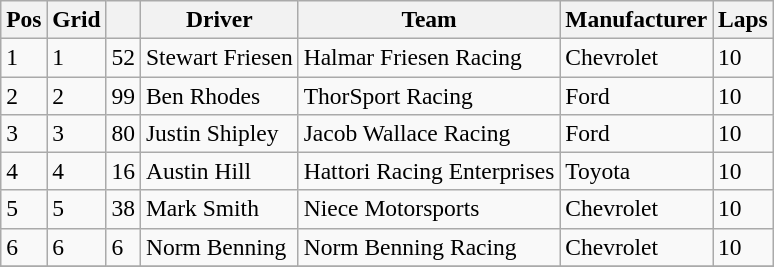<table class="wikitable" style="font-size:98%">
<tr>
<th>Pos</th>
<th>Grid</th>
<th></th>
<th>Driver</th>
<th>Team</th>
<th>Manufacturer</th>
<th>Laps</th>
</tr>
<tr>
<td>1</td>
<td>1</td>
<td>52</td>
<td>Stewart Friesen</td>
<td>Halmar Friesen Racing</td>
<td>Chevrolet</td>
<td>10</td>
</tr>
<tr>
<td>2</td>
<td>2</td>
<td>99</td>
<td>Ben Rhodes</td>
<td>ThorSport Racing</td>
<td>Ford</td>
<td>10</td>
</tr>
<tr>
<td>3</td>
<td>3</td>
<td>80</td>
<td>Justin Shipley</td>
<td>Jacob Wallace Racing</td>
<td>Ford</td>
<td>10</td>
</tr>
<tr>
<td>4</td>
<td>4</td>
<td>16</td>
<td>Austin Hill</td>
<td>Hattori Racing Enterprises</td>
<td>Toyota</td>
<td>10</td>
</tr>
<tr>
<td>5</td>
<td>5</td>
<td>38</td>
<td>Mark Smith</td>
<td>Niece Motorsports</td>
<td>Chevrolet</td>
<td>10</td>
</tr>
<tr>
<td>6</td>
<td>6</td>
<td>6</td>
<td>Norm Benning</td>
<td>Norm Benning Racing</td>
<td>Chevrolet</td>
<td>10</td>
</tr>
<tr>
</tr>
</table>
